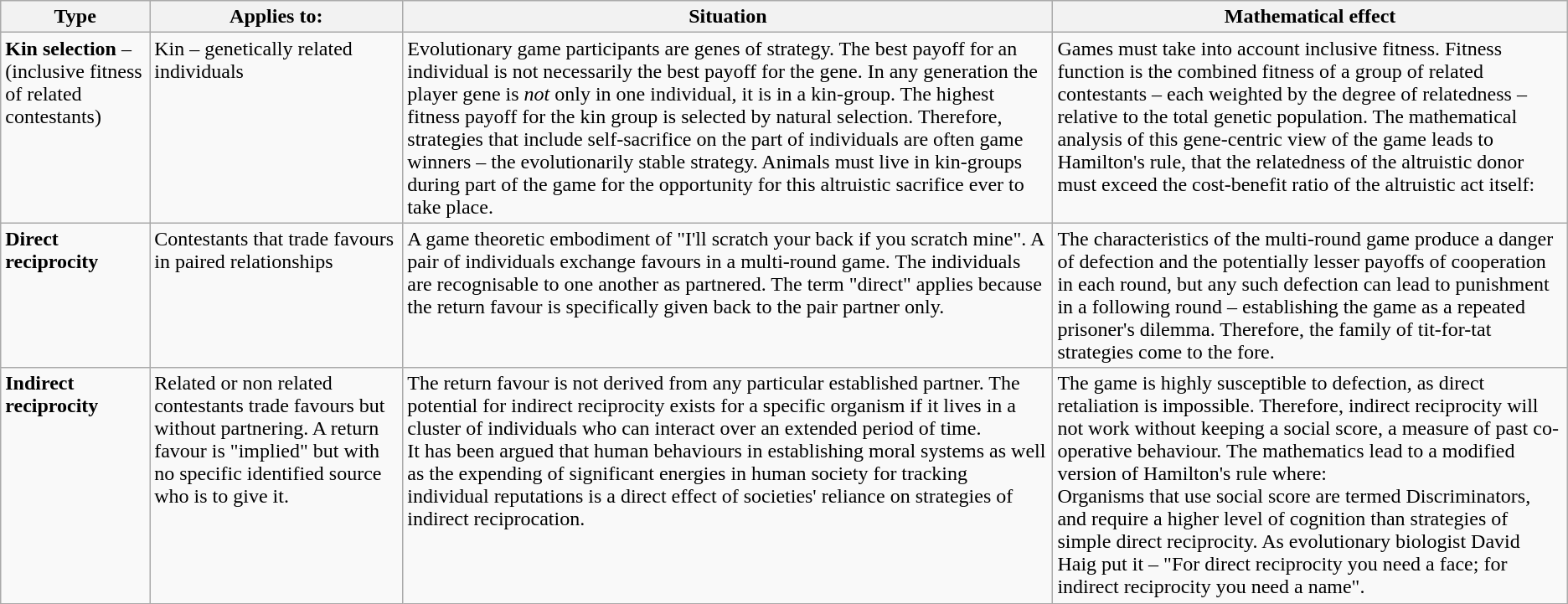<table class="wikitable">
<tr>
<th>Type</th>
<th>Applies to:</th>
<th>Situation</th>
<th>Mathematical effect</th>
</tr>
<tr valign="top">
<td><strong>Kin selection</strong> – (inclusive fitness of related contestants)</td>
<td>Kin – genetically related individuals</td>
<td>Evolutionary game participants are genes of strategy. The best payoff for an individual is not necessarily the best payoff for the gene.  In any generation the player gene is <em>not</em> only in one individual, it is in a kin-group.  The highest fitness payoff for the kin group is selected by natural selection.  Therefore, strategies that include self-sacrifice on the part of individuals are often game winners – the evolutionarily stable strategy. Animals must live in kin-groups during part of the game for the opportunity for this altruistic sacrifice ever to take place.</td>
<td>Games must take into account inclusive fitness.  Fitness function is the combined fitness of a group of related contestants – each weighted by the degree of relatedness – relative to the total genetic population.  The mathematical analysis of this gene-centric view of the game leads to Hamilton's rule, that the relatedness of the altruistic donor must exceed the cost-benefit ratio of the altruistic act itself:<br></td>
</tr>
<tr valign="top">
<td><strong>Direct reciprocity</strong></td>
<td>Contestants that trade favours in paired relationships</td>
<td>A game theoretic embodiment of "I'll scratch your back if you scratch mine".  A pair of individuals exchange favours in a multi-round game. The individuals are recognisable to one another as partnered.  The term "direct" applies because the return favour is specifically given back to the pair partner only.</td>
<td>The characteristics of the multi-round game produce a danger of defection and the potentially lesser payoffs of cooperation in each round, but any such defection can lead to punishment in a following round – establishing the game as a repeated prisoner's dilemma.  Therefore, the family of tit-for-tat strategies come to the fore.</td>
</tr>
<tr valign="top">
<td><strong>Indirect reciprocity</strong></td>
<td>Related or non related contestants trade favours but without partnering.  A return favour is "implied" but with no specific identified source who is to give it.</td>
<td>The return favour is not derived from any particular established partner. The potential for indirect reciprocity exists for a specific organism if it lives in a cluster of individuals who can interact over an extended period of time.<br>It has been argued that human behaviours in establishing moral systems as well as the expending of significant energies in human society for tracking individual reputations is a direct effect of societies' reliance on strategies of indirect reciprocation.</td>
<td>The game is highly susceptible to defection, as direct retaliation is impossible.  Therefore, indirect reciprocity will not work without keeping a social score, a measure of past co-operative behaviour. The mathematics lead to a modified version of Hamilton's rule where:<br>Organisms that use social score are termed Discriminators, and require a higher level of cognition than strategies of simple direct reciprocity. As evolutionary biologist David Haig put it – "For direct reciprocity you need a face; for indirect reciprocity you need a name".</td>
</tr>
</table>
